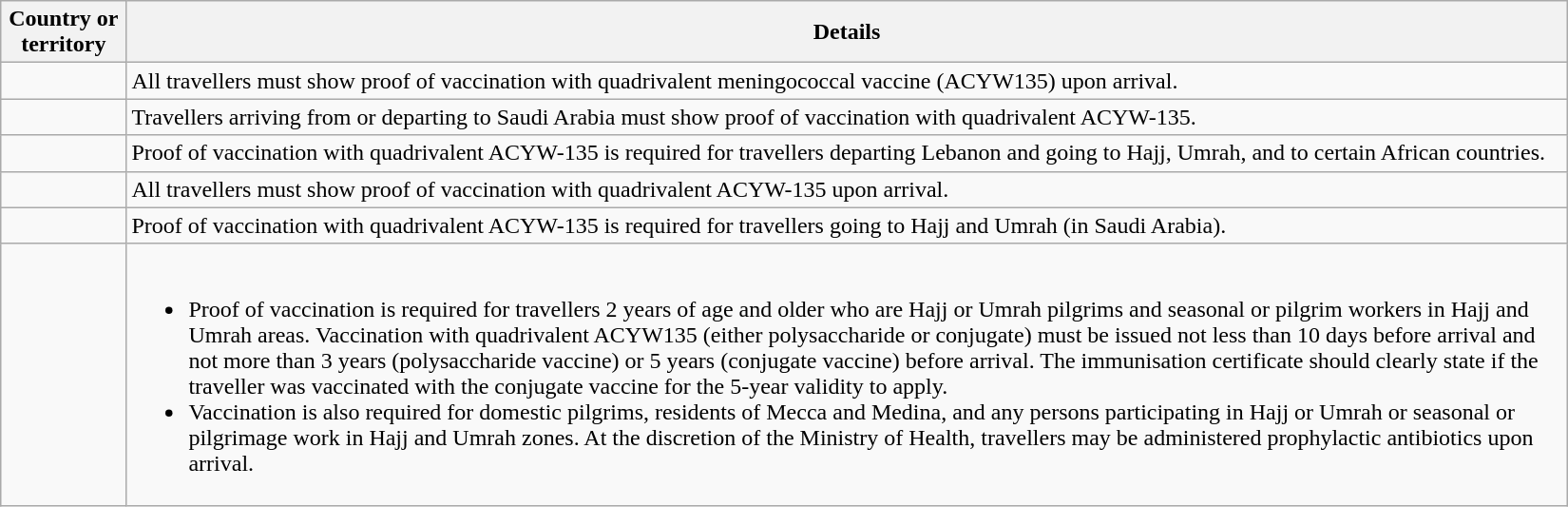<table class="wikitable sortable" style="text-align:left;" align="left" width=1100>
<tr>
<th>Country or territory</th>
<th>Details</th>
</tr>
<tr>
<td></td>
<td>All travellers must show proof of vaccination with quadrivalent meningococcal vaccine (ACYW135) upon arrival.</td>
</tr>
<tr>
<td></td>
<td>Travellers arriving from or departing to Saudi Arabia must show proof of vaccination with quadrivalent ACYW-135.</td>
</tr>
<tr>
<td></td>
<td>Proof of vaccination with quadrivalent ACYW-135 is required for travellers departing Lebanon and going to Hajj, Umrah, and to certain African countries.</td>
</tr>
<tr>
<td></td>
<td>All travellers must show proof of vaccination with quadrivalent ACYW-135 upon arrival.</td>
</tr>
<tr>
<td></td>
<td>Proof of vaccination with quadrivalent ACYW-135 is required for travellers going to Hajj and Umrah (in Saudi Arabia).</td>
</tr>
<tr>
<td></td>
<td><br><ul><li>Proof of vaccination is required for travellers 2 years of age and older who are Hajj or Umrah pilgrims and seasonal or pilgrim workers in Hajj and Umrah areas. Vaccination with quadrivalent ACYW135 (either polysaccharide or conjugate) must be issued not less than 10 days before arrival and not more than 3 years (polysaccharide vaccine) or 5 years (conjugate vaccine) before arrival. The immunisation certificate should clearly state if the traveller was vaccinated with the conjugate vaccine for the 5-year validity to apply.</li><li>Vaccination is also required for domestic pilgrims, residents of Mecca and Medina, and any persons participating in Hajj or Umrah or seasonal or pilgrimage work in Hajj and Umrah zones. At the discretion of the Ministry of Health, travellers may be administered prophylactic antibiotics upon arrival.</li></ul></td>
</tr>
</table>
